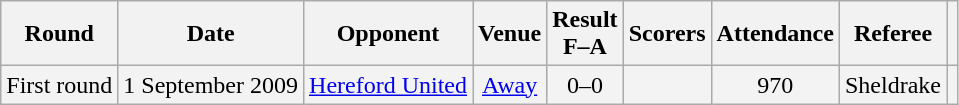<table class="wikitable" style="text-align:center">
<tr>
<th>Round</th>
<th>Date</th>
<th>Opponent</th>
<th>Venue</th>
<th>Result<br>F–A</th>
<th>Scorers</th>
<th>Attendance</th>
<th>Referee</th>
<th></th>
</tr>
<tr bgcolor="#f3f3f3">
<td>First round</td>
<td>1 September 2009</td>
<td><a href='#'>Hereford United</a></td>
<td><a href='#'>Away</a></td>
<td>0–0 </td>
<td></td>
<td>970</td>
<td>Sheldrake</td>
<td></td>
</tr>
</table>
